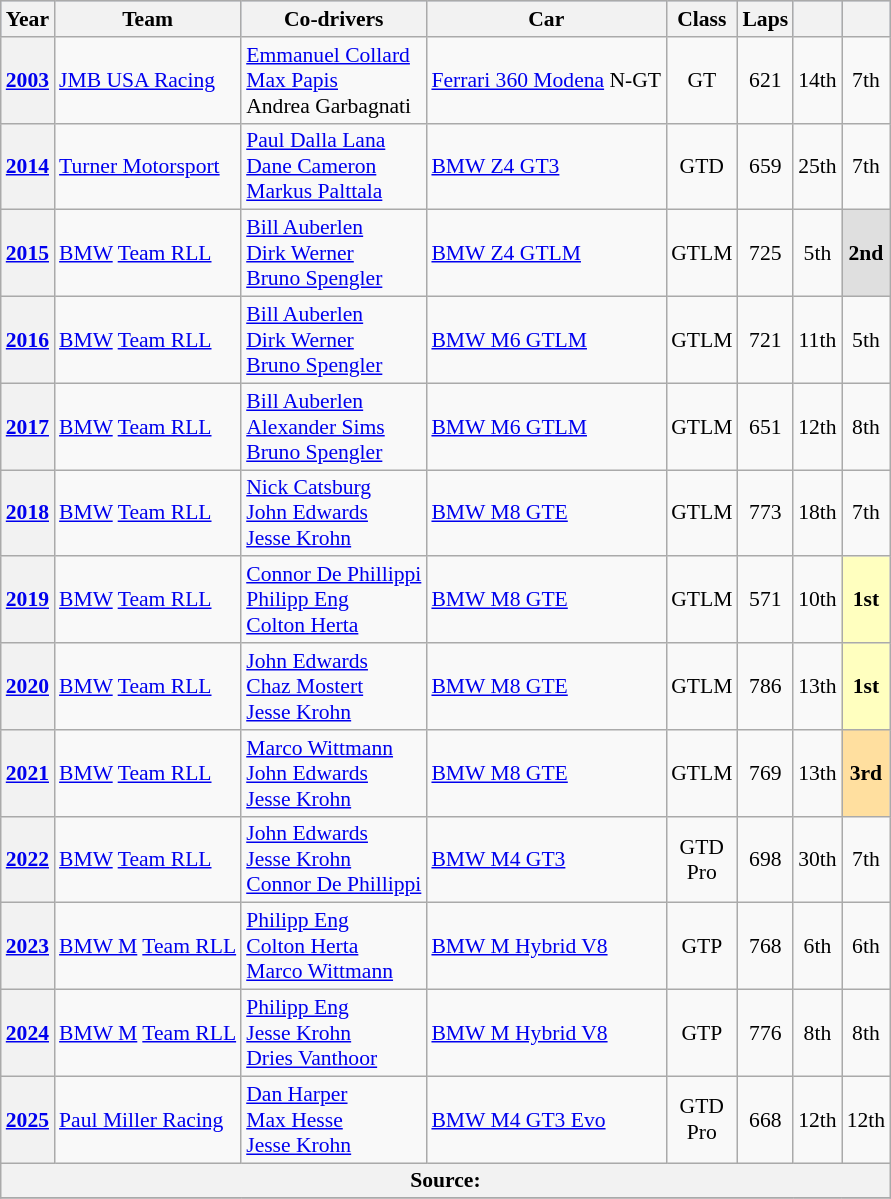<table class="wikitable" style="text-align:center; font-size:90%;">
<tr style="background:#ABBBDD;">
<th>Year</th>
<th>Team</th>
<th>Co-drivers</th>
<th>Car</th>
<th>Class</th>
<th>Laps</th>
<th></th>
<th></th>
</tr>
<tr>
<th><a href='#'>2003</a></th>
<td align="left"> <a href='#'>JMB USA Racing</a></td>
<td align="left"> <a href='#'>Emmanuel Collard</a><br> <a href='#'>Max Papis</a><br> Andrea Garbagnati</td>
<td align="left"><a href='#'>Ferrari 360 Modena</a> N-GT</td>
<td>GT</td>
<td>621</td>
<td>14th</td>
<td>7th</td>
</tr>
<tr>
<th><a href='#'>2014</a></th>
<td align="left"> <a href='#'>Turner Motorsport</a></td>
<td align="left"> <a href='#'>Paul Dalla Lana</a><br> <a href='#'>Dane Cameron</a><br> <a href='#'>Markus Palttala</a></td>
<td align="left"><a href='#'>BMW Z4 GT3</a></td>
<td>GTD</td>
<td>659</td>
<td>25th</td>
<td>7th</td>
</tr>
<tr>
<th><a href='#'>2015</a></th>
<td align="left"> <a href='#'>BMW</a> <a href='#'>Team RLL</a></td>
<td align="left"> <a href='#'>Bill Auberlen</a><br> <a href='#'>Dirk Werner</a><br> <a href='#'>Bruno Spengler</a></td>
<td align="left"><a href='#'>BMW Z4 GTLM</a></td>
<td>GTLM</td>
<td>725</td>
<td>5th</td>
<td style="background:#DFDFDF;"><strong>2nd</strong></td>
</tr>
<tr>
<th><a href='#'>2016</a></th>
<td align="left"> <a href='#'>BMW</a> <a href='#'>Team RLL</a></td>
<td align="left"> <a href='#'>Bill Auberlen</a><br> <a href='#'>Dirk Werner</a><br> <a href='#'>Bruno Spengler</a></td>
<td align="left"><a href='#'>BMW M6 GTLM</a></td>
<td>GTLM</td>
<td>721</td>
<td>11th</td>
<td>5th</td>
</tr>
<tr>
<th><a href='#'>2017</a></th>
<td align="left"> <a href='#'>BMW</a> <a href='#'>Team RLL</a></td>
<td align="left"> <a href='#'>Bill Auberlen</a><br> <a href='#'>Alexander Sims</a><br> <a href='#'>Bruno Spengler</a></td>
<td align="left"><a href='#'>BMW M6 GTLM</a></td>
<td>GTLM</td>
<td>651</td>
<td>12th</td>
<td>8th</td>
</tr>
<tr>
<th><a href='#'>2018</a></th>
<td align="left"> <a href='#'>BMW</a> <a href='#'>Team RLL</a></td>
<td align="left"> <a href='#'>Nick Catsburg</a><br>  <a href='#'>John Edwards</a> <br>  <a href='#'>Jesse Krohn</a></td>
<td align="left"><a href='#'>BMW M8 GTE</a></td>
<td>GTLM</td>
<td>773</td>
<td>18th</td>
<td>7th</td>
</tr>
<tr>
<th><a href='#'>2019</a></th>
<td align="left"> <a href='#'>BMW</a> <a href='#'>Team RLL</a></td>
<td align="left"> <a href='#'>Connor De Phillippi</a><br> <a href='#'>Philipp Eng</a><br> <a href='#'>Colton Herta</a></td>
<td align="left"><a href='#'>BMW M8 GTE</a></td>
<td>GTLM</td>
<td>571</td>
<td>10th</td>
<td style="background:#FFFFBF;"><strong>1st</strong></td>
</tr>
<tr>
<th><a href='#'>2020</a></th>
<td align="left"> <a href='#'>BMW</a> <a href='#'>Team RLL</a></td>
<td align="left"> <a href='#'>John Edwards</a><br> <a href='#'>Chaz Mostert</a><br> <a href='#'>Jesse Krohn</a></td>
<td align="left"><a href='#'>BMW M8 GTE</a></td>
<td>GTLM</td>
<td>786</td>
<td>13th</td>
<td style="background:#FFFFBF;"><strong>1st</strong></td>
</tr>
<tr>
<th><a href='#'>2021</a></th>
<td align="left"> <a href='#'>BMW</a> <a href='#'>Team RLL</a></td>
<td align="left"> <a href='#'>Marco Wittmann</a><br>  <a href='#'>John Edwards</a> <br>  <a href='#'>Jesse Krohn</a></td>
<td align="left"><a href='#'>BMW M8 GTE</a></td>
<td>GTLM</td>
<td>769</td>
<td>13th</td>
<td style="background:#ffdf9f;"><strong>3rd</strong></td>
</tr>
<tr>
<th><a href='#'>2022</a></th>
<td align="left"> <a href='#'>BMW</a> <a href='#'>Team RLL</a></td>
<td align="left"> <a href='#'>John Edwards</a><br> <a href='#'>Jesse Krohn</a><br> <a href='#'>Connor De Phillippi</a></td>
<td align="left"><a href='#'>BMW M4 GT3</a></td>
<td>GTD<br>Pro</td>
<td>698</td>
<td>30th</td>
<td>7th</td>
</tr>
<tr>
<th><a href='#'>2023</a></th>
<td align="left"> <a href='#'>BMW M</a> <a href='#'>Team RLL</a></td>
<td align="left"> <a href='#'>Philipp Eng</a><br> <a href='#'>Colton Herta</a><br> <a href='#'>Marco Wittmann</a></td>
<td align="left"><a href='#'>BMW M Hybrid V8</a></td>
<td>GTP</td>
<td>768</td>
<td>6th</td>
<td>6th</td>
</tr>
<tr>
<th><a href='#'>2024</a></th>
<td align="left"> <a href='#'>BMW M</a> <a href='#'>Team RLL</a></td>
<td align="left"> <a href='#'>Philipp Eng</a><br> <a href='#'>Jesse Krohn</a><br> <a href='#'>Dries Vanthoor</a></td>
<td align="left"><a href='#'>BMW M Hybrid V8</a></td>
<td>GTP</td>
<td>776</td>
<td>8th</td>
<td>8th</td>
</tr>
<tr>
<th><a href='#'>2025</a></th>
<td align="left"> <a href='#'>Paul Miller Racing</a></td>
<td align="left"> <a href='#'>Dan Harper</a><br> <a href='#'>Max Hesse</a><br> <a href='#'>Jesse Krohn</a></td>
<td align="left"><a href='#'>BMW M4 GT3 Evo</a></td>
<td>GTD<br>Pro</td>
<td>668</td>
<td>12th</td>
<td>12th</td>
</tr>
<tr>
<th colspan="8">Source:</th>
</tr>
<tr>
</tr>
</table>
